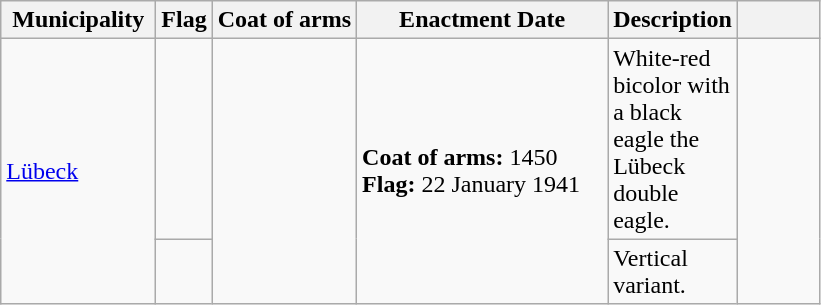<table class="wikitable">
<tr>
<th style="width:12ch;">Municipality</th>
<th>Flag</th>
<th>Coat of arms</th>
<th style="width:20ch;">Enactment Date</th>
<th style="width:6ch;">Description</th>
<th style="width:6ch;"></th>
</tr>
<tr>
<td rowspan="2"><a href='#'>Lübeck</a></td>
<td></td>
<td rowspan="2"></td>
<td rowspan="2"><strong>Coat of arms:</strong> 1450<br><strong>Flag:</strong> 22 January 1941</td>
<td>White-red bicolor with a black eagle the Lübeck double eagle.</td>
<td rowspan="2"></td>
</tr>
<tr>
<td></td>
<td>Vertical variant.</td>
</tr>
</table>
